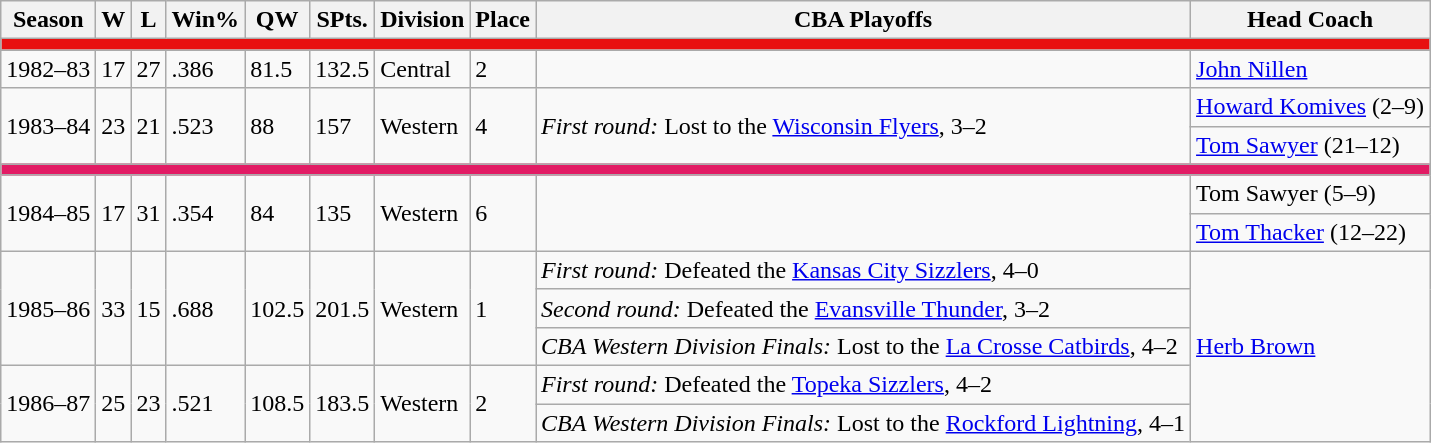<table class="wikitable">
<tr>
<th>Season</th>
<th>W</th>
<th>L</th>
<th>Win%</th>
<th>QW</th>
<th>SPts.</th>
<th>Division</th>
<th>Place</th>
<th>CBA Playoffs</th>
<th>Head Coach</th>
</tr>
<tr>
<th style="background:#e81010" colspan="10"></th>
</tr>
<tr>
<td>1982–83</td>
<td>17</td>
<td>27</td>
<td>.386</td>
<td>81.5</td>
<td>132.5</td>
<td>Central</td>
<td>2</td>
<td></td>
<td><a href='#'>John Nillen</a></td>
</tr>
<tr>
<td rowspan=2>1983–84</td>
<td rowspan=2>23</td>
<td rowspan=2>21</td>
<td rowspan=2>.523</td>
<td rowspan=2>88</td>
<td rowspan=2>157</td>
<td rowspan=2>Western</td>
<td rowspan=2>4</td>
<td rowspan=2><em>First round:</em> Lost to the <a href='#'>Wisconsin Flyers</a>, 3–2</td>
<td><a href='#'>Howard Komives</a> (2–9)</td>
</tr>
<tr>
<td><a href='#'>Tom Sawyer</a> (21–12)</td>
</tr>
<tr>
<th style="background:#e21b64" colspan="10"></th>
</tr>
<tr>
<td rowspan=2>1984–85</td>
<td rowspan=2>17</td>
<td rowspan=2>31</td>
<td rowspan=2>.354</td>
<td rowspan=2>84</td>
<td rowspan=2>135</td>
<td rowspan=2>Western</td>
<td rowspan=2>6</td>
<td rowspan=2></td>
<td>Tom Sawyer (5–9)</td>
</tr>
<tr>
<td><a href='#'>Tom Thacker</a> (12–22)</td>
</tr>
<tr>
<td rowspan=3>1985–86</td>
<td rowspan=3>33</td>
<td rowspan=3>15</td>
<td rowspan=3>.688</td>
<td rowspan=3>102.5</td>
<td rowspan=3>201.5</td>
<td rowspan=3>Western</td>
<td rowspan=3>1</td>
<td><em>First round:</em> Defeated the <a href='#'>Kansas City Sizzlers</a>, 4–0</td>
<td rowspan=5><a href='#'>Herb Brown</a></td>
</tr>
<tr>
<td><em>Second round:</em> Defeated the <a href='#'>Evansville Thunder</a>, 3–2</td>
</tr>
<tr>
<td><em>CBA Western Division Finals:</em> Lost to the <a href='#'>La Crosse Catbirds</a>, 4–2</td>
</tr>
<tr>
<td rowspan=2>1986–87</td>
<td rowspan=2>25</td>
<td rowspan=2>23</td>
<td rowspan=2>.521</td>
<td rowspan=2>108.5</td>
<td rowspan=2>183.5</td>
<td rowspan=2>Western</td>
<td rowspan=2>2</td>
<td><em>First round:</em> Defeated the <a href='#'>Topeka Sizzlers</a>, 4–2</td>
</tr>
<tr>
<td><em>CBA Western Division Finals:</em> Lost to the <a href='#'>Rockford Lightning</a>, 4–1</td>
</tr>
</table>
